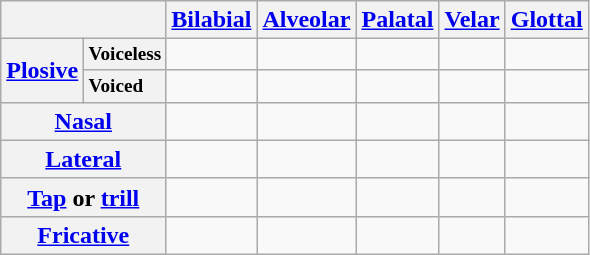<table class="wikitable">
<tr>
<th colspan=2></th>
<th><a href='#'>Bilabial</a></th>
<th><a href='#'>Alveolar</a></th>
<th><a href='#'>Palatal</a></th>
<th><a href='#'>Velar</a></th>
<th><a href='#'>Glottal</a></th>
</tr>
<tr>
<th rowspan=2><a href='#'>Plosive</a></th>
<th style="text-align: left; font-size: 80%;">Voiceless</th>
<td align="center"></td>
<td align="center"></td>
<td align="center"></td>
<td align="center"></td>
<td></td>
</tr>
<tr>
<th style="text-align: left; font-size: 80%;">Voiced</th>
<td align="center"></td>
<td align="center"></td>
<td align="center"></td>
<td align="center"></td>
<td></td>
</tr>
<tr>
<th colspan=2><a href='#'>Nasal</a></th>
<td align="center"></td>
<td align="center"></td>
<td align="center"></td>
<td align="center"></td>
<td></td>
</tr>
<tr>
<th colspan=2><a href='#'>Lateral</a></th>
<td></td>
<td align="center"></td>
<td></td>
<td></td>
<td></td>
</tr>
<tr>
<th colspan=2><a href='#'>Tap</a> or <a href='#'>trill</a></th>
<td></td>
<td align="center"></td>
<td></td>
<td></td>
<td></td>
</tr>
<tr>
<th colspan=2><a href='#'>Fricative</a></th>
<td></td>
<td align="center"></td>
<td></td>
<td></td>
<td align="center"></td>
</tr>
</table>
